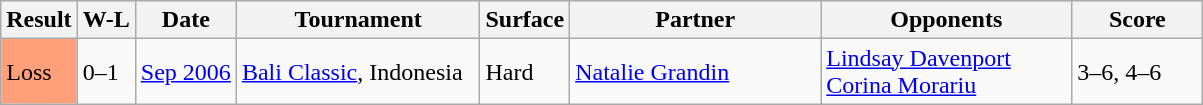<table class=wikitable>
<tr>
<th>Result</th>
<th>W-L</th>
<th style="width:60px">Date</th>
<th style="width:155px">Tournament</th>
<th style="width:50px">Surface</th>
<th style="width:160px">Partner</th>
<th style="width:160px">Opponents</th>
<th style="width:80px" class="unsortable">Score</th>
</tr>
<tr>
<td style="background:#ffa07a;">Loss</td>
<td>0–1</td>
<td><a href='#'>Sep 2006</a></td>
<td><a href='#'>Bali Classic</a>, Indonesia</td>
<td>Hard</td>
<td> <a href='#'>Natalie Grandin</a></td>
<td> <a href='#'>Lindsay Davenport</a> <br>  <a href='#'>Corina Morariu</a></td>
<td>3–6, 4–6</td>
</tr>
</table>
